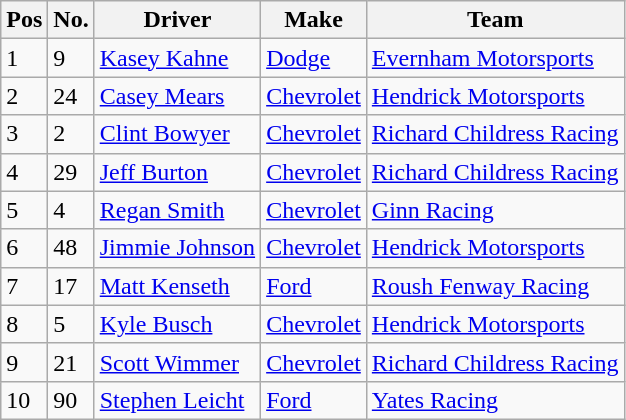<table class="wikitable">
<tr>
<th>Pos</th>
<th>No.</th>
<th>Driver</th>
<th>Make</th>
<th>Team</th>
</tr>
<tr>
<td>1</td>
<td>9</td>
<td><a href='#'>Kasey Kahne</a></td>
<td><a href='#'>Dodge</a></td>
<td><a href='#'>Evernham Motorsports</a></td>
</tr>
<tr>
<td>2</td>
<td>24</td>
<td><a href='#'>Casey Mears</a></td>
<td><a href='#'>Chevrolet</a></td>
<td><a href='#'>Hendrick Motorsports</a></td>
</tr>
<tr>
<td>3</td>
<td>2</td>
<td><a href='#'>Clint Bowyer</a></td>
<td><a href='#'>Chevrolet</a></td>
<td><a href='#'>Richard Childress Racing</a></td>
</tr>
<tr>
<td>4</td>
<td>29</td>
<td><a href='#'>Jeff Burton</a></td>
<td><a href='#'>Chevrolet</a></td>
<td><a href='#'>Richard Childress Racing</a></td>
</tr>
<tr>
<td>5</td>
<td>4</td>
<td><a href='#'>Regan Smith</a></td>
<td><a href='#'>Chevrolet</a></td>
<td><a href='#'>Ginn Racing</a></td>
</tr>
<tr>
<td>6</td>
<td>48</td>
<td><a href='#'>Jimmie Johnson</a></td>
<td><a href='#'>Chevrolet</a></td>
<td><a href='#'>Hendrick Motorsports</a></td>
</tr>
<tr>
<td>7</td>
<td>17</td>
<td><a href='#'>Matt Kenseth</a></td>
<td><a href='#'>Ford</a></td>
<td><a href='#'>Roush Fenway Racing</a></td>
</tr>
<tr>
<td>8</td>
<td>5</td>
<td><a href='#'>Kyle Busch</a></td>
<td><a href='#'>Chevrolet</a></td>
<td><a href='#'>Hendrick Motorsports</a></td>
</tr>
<tr>
<td>9</td>
<td>21</td>
<td><a href='#'>Scott Wimmer</a></td>
<td><a href='#'>Chevrolet</a></td>
<td><a href='#'>Richard Childress Racing</a></td>
</tr>
<tr>
<td>10</td>
<td>90</td>
<td><a href='#'>Stephen Leicht</a></td>
<td><a href='#'>Ford</a></td>
<td><a href='#'>Yates Racing</a></td>
</tr>
</table>
